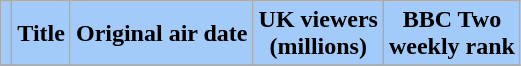<table class="wikitable plainrowheaders" style="background:#FFFFFF;">
<tr>
<th style="background: #a3cbfa;"></th>
<th style="background: #a3cbfa;">Title</th>
<th style="background: #a3cbfa;">Original air date</th>
<th style="background: #a3cbfa;">UK viewers<br>(millions)</th>
<th style="background: #a3cbfa;">BBC Two<br>weekly rank</th>
</tr>
<tr>
</tr>
</table>
